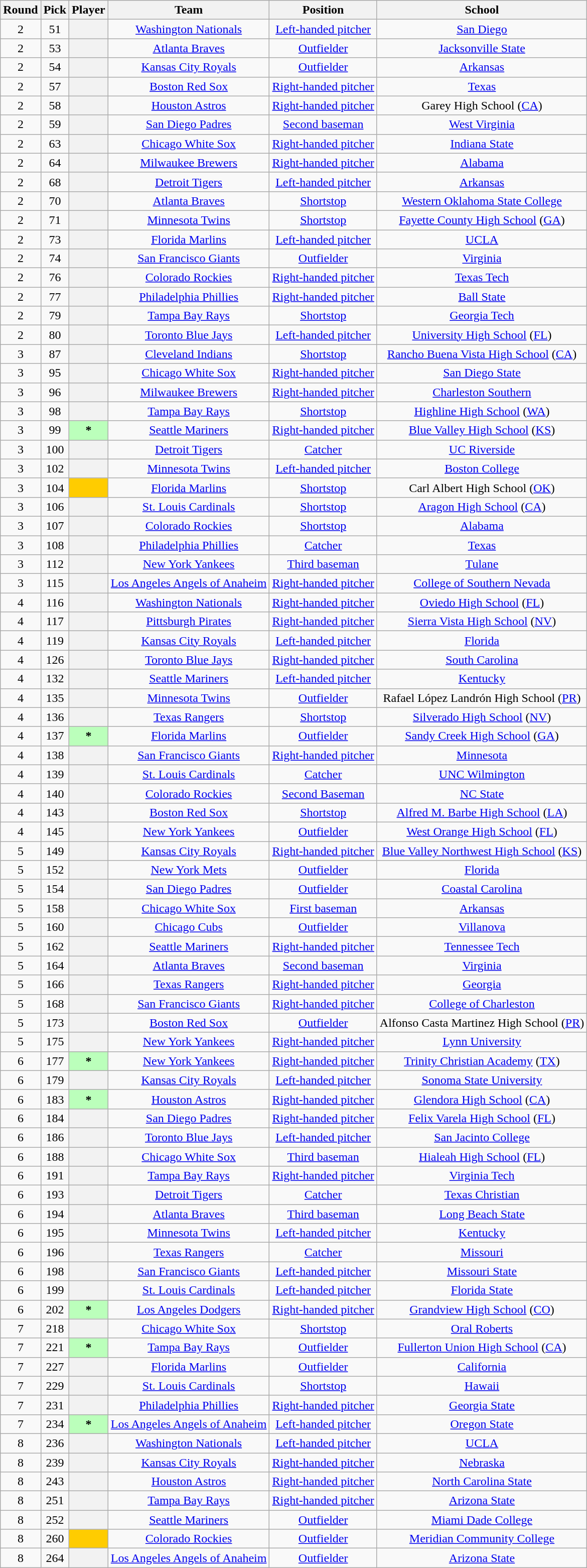<table class="wikitable sortable plainrowheaders" style="text-align:center; width=74%">
<tr>
<th scope="col">Round</th>
<th scope="col">Pick</th>
<th scope="col">Player</th>
<th scope="col">Team</th>
<th scope="col">Position</th>
<th scope="col">School</th>
</tr>
<tr>
<td>2</td>
<td>51</td>
<th scope="row" style="text-align:center"></th>
<td><a href='#'>Washington Nationals</a></td>
<td><a href='#'>Left-handed pitcher</a></td>
<td><a href='#'>San Diego</a></td>
</tr>
<tr>
<td>2</td>
<td>53</td>
<th scope="row" style="text-align:center"></th>
<td><a href='#'>Atlanta Braves</a></td>
<td><a href='#'>Outfielder</a></td>
<td><a href='#'>Jacksonville State</a></td>
</tr>
<tr>
<td>2</td>
<td>54</td>
<th scope="row" style="text-align:center"></th>
<td><a href='#'>Kansas City Royals</a></td>
<td><a href='#'>Outfielder</a></td>
<td><a href='#'>Arkansas</a></td>
</tr>
<tr>
<td>2</td>
<td>57</td>
<th scope="row" style="text-align:center"></th>
<td><a href='#'>Boston Red Sox</a></td>
<td><a href='#'>Right-handed pitcher</a></td>
<td><a href='#'>Texas</a></td>
</tr>
<tr>
<td>2</td>
<td>58</td>
<th scope="row" style="text-align:center"></th>
<td><a href='#'>Houston Astros</a></td>
<td><a href='#'>Right-handed pitcher</a></td>
<td>Garey High School (<a href='#'>CA</a>)</td>
</tr>
<tr>
<td>2</td>
<td>59</td>
<th scope="row" style="text-align:center"></th>
<td><a href='#'>San Diego Padres</a></td>
<td><a href='#'>Second baseman</a></td>
<td><a href='#'>West Virginia</a></td>
</tr>
<tr>
<td>2</td>
<td>63</td>
<th scope="row" style="text-align:center"></th>
<td><a href='#'>Chicago White Sox</a></td>
<td><a href='#'>Right-handed pitcher</a></td>
<td><a href='#'>Indiana State</a></td>
</tr>
<tr>
<td>2</td>
<td>64</td>
<th scope="row" style="text-align:center"></th>
<td><a href='#'>Milwaukee Brewers</a></td>
<td><a href='#'>Right-handed pitcher</a></td>
<td><a href='#'>Alabama</a></td>
</tr>
<tr>
<td>2</td>
<td>68</td>
<th scope="row" style="text-align:center"></th>
<td><a href='#'>Detroit Tigers</a></td>
<td><a href='#'>Left-handed pitcher</a></td>
<td><a href='#'>Arkansas</a></td>
</tr>
<tr>
<td>2</td>
<td>70</td>
<th scope="row" style="text-align:center"></th>
<td><a href='#'>Atlanta Braves</a></td>
<td><a href='#'>Shortstop</a></td>
<td><a href='#'>Western Oklahoma State College</a></td>
</tr>
<tr>
<td>2</td>
<td>71</td>
<th scope="row" style="text-align:center"></th>
<td><a href='#'>Minnesota Twins</a></td>
<td><a href='#'>Shortstop</a></td>
<td><a href='#'>Fayette County High School</a> (<a href='#'>GA</a>)</td>
</tr>
<tr>
<td>2</td>
<td>73</td>
<th scope="row" style="text-align:center"></th>
<td><a href='#'>Florida Marlins</a></td>
<td><a href='#'>Left-handed pitcher</a></td>
<td><a href='#'>UCLA</a></td>
</tr>
<tr>
<td>2</td>
<td>74</td>
<th scope="row" style="text-align:center"></th>
<td><a href='#'>San Francisco Giants</a></td>
<td><a href='#'>Outfielder</a></td>
<td><a href='#'>Virginia</a></td>
</tr>
<tr>
<td>2</td>
<td>76</td>
<th scope="row" style="text-align:center"></th>
<td><a href='#'>Colorado Rockies</a></td>
<td><a href='#'>Right-handed pitcher</a></td>
<td><a href='#'>Texas Tech</a></td>
</tr>
<tr>
<td>2</td>
<td>77</td>
<th scope="row" style="text-align:center"></th>
<td><a href='#'>Philadelphia Phillies</a></td>
<td><a href='#'>Right-handed pitcher</a></td>
<td><a href='#'>Ball State</a></td>
</tr>
<tr>
<td>2</td>
<td>79</td>
<th scope="row" style="text-align:center"></th>
<td><a href='#'>Tampa Bay Rays</a></td>
<td><a href='#'>Shortstop</a></td>
<td><a href='#'>Georgia Tech</a></td>
</tr>
<tr>
<td>2</td>
<td>80</td>
<th scope="row" style="text-align:center"></th>
<td><a href='#'>Toronto Blue Jays</a></td>
<td><a href='#'>Left-handed pitcher</a></td>
<td><a href='#'>University High School</a> (<a href='#'>FL</a>)</td>
</tr>
<tr>
<td>3</td>
<td>87</td>
<th scope="row" style="text-align:center"></th>
<td><a href='#'>Cleveland Indians</a></td>
<td><a href='#'>Shortstop</a></td>
<td><a href='#'>Rancho Buena Vista High School</a> (<a href='#'>CA</a>)</td>
</tr>
<tr>
<td>3</td>
<td>95</td>
<th scope="row" style="text-align:center"></th>
<td><a href='#'>Chicago White Sox</a></td>
<td><a href='#'>Right-handed pitcher</a></td>
<td><a href='#'>San Diego State</a></td>
</tr>
<tr>
<td>3</td>
<td>96</td>
<th scope="row" style="text-align:center"></th>
<td><a href='#'>Milwaukee Brewers</a></td>
<td><a href='#'>Right-handed pitcher</a></td>
<td><a href='#'>Charleston Southern</a></td>
</tr>
<tr>
<td>3</td>
<td>98</td>
<th scope="row" style="text-align:center"></th>
<td><a href='#'>Tampa Bay Rays</a></td>
<td><a href='#'>Shortstop</a></td>
<td><a href='#'>Highline High School</a> (<a href='#'>WA</a>)</td>
</tr>
<tr>
<td>3</td>
<td>99</td>
<th scope="row" style="text-align:center; background:#bfb">*</th>
<td><a href='#'>Seattle Mariners</a></td>
<td><a href='#'>Right-handed pitcher</a></td>
<td><a href='#'>Blue Valley High School</a> (<a href='#'>KS</a>)</td>
</tr>
<tr>
<td>3</td>
<td>100</td>
<th scope="row" style="text-align:center"></th>
<td><a href='#'>Detroit Tigers</a></td>
<td><a href='#'>Catcher</a></td>
<td><a href='#'>UC Riverside</a></td>
</tr>
<tr>
<td>3</td>
<td>102</td>
<th scope="row" style="text-align:center"></th>
<td><a href='#'>Minnesota Twins</a></td>
<td><a href='#'>Left-handed pitcher</a></td>
<td><a href='#'>Boston College</a></td>
</tr>
<tr>
<td>3</td>
<td>104</td>
<th scope="row" style="text-align:center; background:#FFCC00"></th>
<td><a href='#'>Florida Marlins</a></td>
<td><a href='#'>Shortstop</a></td>
<td>Carl Albert High School (<a href='#'>OK</a>)</td>
</tr>
<tr>
<td>3</td>
<td>106</td>
<th scope="row" style="text-align:center"></th>
<td><a href='#'>St. Louis Cardinals</a></td>
<td><a href='#'>Shortstop</a></td>
<td><a href='#'>Aragon High School</a> (<a href='#'>CA</a>)</td>
</tr>
<tr>
<td>3</td>
<td>107</td>
<th scope="row" style="text-align:center"></th>
<td><a href='#'>Colorado Rockies</a></td>
<td><a href='#'>Shortstop</a></td>
<td><a href='#'>Alabama</a></td>
</tr>
<tr>
<td>3</td>
<td>108</td>
<th scope="row" style="text-align:center"></th>
<td><a href='#'>Philadelphia Phillies</a></td>
<td><a href='#'>Catcher</a></td>
<td><a href='#'>Texas</a></td>
</tr>
<tr>
<td>3</td>
<td>112</td>
<th scope="row" style="text-align:center"></th>
<td><a href='#'>New York Yankees</a></td>
<td><a href='#'>Third baseman</a></td>
<td><a href='#'>Tulane</a></td>
</tr>
<tr>
<td>3</td>
<td>115</td>
<th scope="row" style="text-align:center"></th>
<td><a href='#'>Los Angeles Angels of Anaheim</a></td>
<td><a href='#'>Right-handed pitcher</a></td>
<td><a href='#'>College of Southern Nevada</a></td>
</tr>
<tr>
<td>4</td>
<td>116</td>
<th scope="row" style="text-align:center"></th>
<td><a href='#'>Washington Nationals</a></td>
<td><a href='#'>Right-handed pitcher</a></td>
<td><a href='#'>Oviedo High School</a> (<a href='#'>FL</a>)</td>
</tr>
<tr>
<td>4</td>
<td>117</td>
<th scope="row" style="text-align:center"></th>
<td><a href='#'>Pittsburgh Pirates</a></td>
<td><a href='#'>Right-handed pitcher</a></td>
<td><a href='#'>Sierra Vista High School</a> (<a href='#'>NV</a>)</td>
</tr>
<tr>
<td>4</td>
<td>119</td>
<th scope="row" style="text-align:center"></th>
<td><a href='#'>Kansas City Royals</a></td>
<td><a href='#'>Left-handed pitcher</a></td>
<td><a href='#'>Florida</a></td>
</tr>
<tr>
<td>4</td>
<td>126</td>
<th scope="row" style="text-align:center"></th>
<td><a href='#'>Toronto Blue Jays</a></td>
<td><a href='#'>Right-handed pitcher</a></td>
<td><a href='#'>South Carolina</a></td>
</tr>
<tr>
<td>4</td>
<td>132</td>
<th scope="row" style="text-align:center"></th>
<td><a href='#'>Seattle Mariners</a></td>
<td><a href='#'>Left-handed pitcher</a></td>
<td><a href='#'>Kentucky</a></td>
</tr>
<tr>
<td>4</td>
<td>135</td>
<th scope="row" style="text-align:center"></th>
<td><a href='#'>Minnesota Twins</a></td>
<td><a href='#'>Outfielder</a></td>
<td>Rafael López Landrón High School (<a href='#'>PR</a>)</td>
</tr>
<tr>
<td>4</td>
<td>136</td>
<th scope="row" style="text-align:center"></th>
<td><a href='#'>Texas Rangers</a></td>
<td><a href='#'>Shortstop</a></td>
<td><a href='#'>Silverado High School</a> (<a href='#'>NV</a>)</td>
</tr>
<tr>
<td>4</td>
<td>137</td>
<th scope="row" style="text-align:center; background:#bfb">*</th>
<td><a href='#'>Florida Marlins</a></td>
<td><a href='#'>Outfielder</a></td>
<td><a href='#'>Sandy Creek High School</a> (<a href='#'>GA</a>)</td>
</tr>
<tr>
<td>4</td>
<td>138</td>
<th scope="row" style="text-align:center"></th>
<td><a href='#'>San Francisco Giants</a></td>
<td><a href='#'>Right-handed pitcher</a></td>
<td><a href='#'>Minnesota</a></td>
</tr>
<tr>
<td>4</td>
<td>139</td>
<th scope="row" style="text-align:center"></th>
<td><a href='#'>St. Louis Cardinals</a></td>
<td><a href='#'>Catcher</a></td>
<td><a href='#'>UNC Wilmington</a></td>
</tr>
<tr>
<td>4</td>
<td>140</td>
<th scope="row" style="text-align:center"></th>
<td><a href='#'>Colorado Rockies</a></td>
<td><a href='#'>Second Baseman</a></td>
<td><a href='#'>NC State</a></td>
</tr>
<tr>
<td>4</td>
<td>143</td>
<th scope="row" style="text-align:center"></th>
<td><a href='#'>Boston Red Sox</a></td>
<td><a href='#'>Shortstop</a></td>
<td><a href='#'>Alfred M. Barbe High School</a> (<a href='#'>LA</a>)</td>
</tr>
<tr>
<td>4</td>
<td>145</td>
<th scope="row" style="text-align:center"></th>
<td><a href='#'>New York Yankees</a></td>
<td><a href='#'>Outfielder</a></td>
<td><a href='#'>West Orange High School</a> (<a href='#'>FL</a>)</td>
</tr>
<tr>
<td>5</td>
<td>149</td>
<th scope="row" style="text-align:center"></th>
<td><a href='#'>Kansas City Royals</a></td>
<td><a href='#'>Right-handed pitcher</a></td>
<td><a href='#'>Blue Valley Northwest High School</a> (<a href='#'>KS</a>)</td>
</tr>
<tr>
<td>5</td>
<td>152</td>
<th scope="row" style="text-align:center"></th>
<td><a href='#'>New York Mets</a></td>
<td><a href='#'>Outfielder</a></td>
<td><a href='#'>Florida</a></td>
</tr>
<tr>
<td>5</td>
<td>154</td>
<th scope="row" style="text-align:center"></th>
<td><a href='#'>San Diego Padres</a></td>
<td><a href='#'>Outfielder</a></td>
<td><a href='#'>Coastal Carolina</a></td>
</tr>
<tr>
<td>5</td>
<td>158</td>
<th scope="row" style="text-align:center"></th>
<td><a href='#'>Chicago White Sox</a></td>
<td><a href='#'>First baseman</a></td>
<td><a href='#'>Arkansas</a></td>
</tr>
<tr>
<td>5</td>
<td>160</td>
<th scope="row" style="text-align:center"></th>
<td><a href='#'>Chicago Cubs</a></td>
<td><a href='#'>Outfielder</a></td>
<td><a href='#'>Villanova</a></td>
</tr>
<tr>
<td>5</td>
<td>162</td>
<th scope="row" style="text-align:center"></th>
<td><a href='#'>Seattle Mariners</a></td>
<td><a href='#'>Right-handed pitcher</a></td>
<td><a href='#'>Tennessee Tech</a></td>
</tr>
<tr>
<td>5</td>
<td>164</td>
<th scope="row" style="text-align:center"></th>
<td><a href='#'>Atlanta Braves</a></td>
<td><a href='#'>Second baseman</a></td>
<td><a href='#'>Virginia</a></td>
</tr>
<tr>
<td>5</td>
<td>166</td>
<th scope="row" style="text-align:center"></th>
<td><a href='#'>Texas Rangers</a></td>
<td><a href='#'>Right-handed pitcher</a></td>
<td><a href='#'>Georgia</a></td>
</tr>
<tr>
<td>5</td>
<td>168</td>
<th scope="row" style="text-align:center"></th>
<td><a href='#'>San Francisco Giants</a></td>
<td><a href='#'>Right-handed pitcher</a></td>
<td><a href='#'>College of Charleston</a></td>
</tr>
<tr>
<td>5</td>
<td>173</td>
<th scope="row" style="text-align:center"></th>
<td><a href='#'>Boston Red Sox</a></td>
<td><a href='#'>Outfielder</a></td>
<td>Alfonso Casta Martinez High School (<a href='#'>PR</a>)</td>
</tr>
<tr>
<td>5</td>
<td>175</td>
<th scope="row" style="text-align:center"></th>
<td><a href='#'>New York Yankees</a></td>
<td><a href='#'>Right-handed pitcher</a></td>
<td><a href='#'>Lynn University</a></td>
</tr>
<tr>
<td>6</td>
<td>177</td>
<th scope="row" style="text-align:center; background:#bfb">*</th>
<td><a href='#'>New York Yankees</a></td>
<td><a href='#'>Right-handed pitcher</a></td>
<td><a href='#'>Trinity Christian Academy</a> (<a href='#'>TX</a>)</td>
</tr>
<tr>
<td>6</td>
<td>179</td>
<th scope="row" style="text-align:center"></th>
<td><a href='#'>Kansas City Royals</a></td>
<td><a href='#'>Left-handed pitcher</a></td>
<td><a href='#'>Sonoma State University</a></td>
</tr>
<tr>
<td>6</td>
<td>183</td>
<th scope="row" style="text-align:center; background:#bfb">*</th>
<td><a href='#'>Houston Astros</a></td>
<td><a href='#'>Right-handed pitcher</a></td>
<td><a href='#'>Glendora High School</a> (<a href='#'>CA</a>)</td>
</tr>
<tr>
<td>6</td>
<td>184</td>
<th scope="row" style="text-align:center"></th>
<td><a href='#'>San Diego Padres</a></td>
<td><a href='#'>Right-handed pitcher</a></td>
<td><a href='#'>Felix Varela High School</a> (<a href='#'>FL</a>)</td>
</tr>
<tr>
<td>6</td>
<td>186</td>
<th scope="row" style="text-align:center"></th>
<td><a href='#'>Toronto Blue Jays</a></td>
<td><a href='#'>Left-handed pitcher</a></td>
<td><a href='#'>San Jacinto College</a></td>
</tr>
<tr>
<td>6</td>
<td>188</td>
<th scope="row" style="text-align:center"></th>
<td><a href='#'>Chicago White Sox</a></td>
<td><a href='#'>Third baseman</a></td>
<td><a href='#'>Hialeah High School</a> (<a href='#'>FL</a>)</td>
</tr>
<tr>
<td>6</td>
<td>191</td>
<th scope="row" style="text-align:center"></th>
<td><a href='#'>Tampa Bay Rays</a></td>
<td><a href='#'>Right-handed pitcher</a></td>
<td><a href='#'>Virginia Tech</a></td>
</tr>
<tr>
<td>6</td>
<td>193</td>
<th scope="row" style="text-align:center"></th>
<td><a href='#'>Detroit Tigers</a></td>
<td><a href='#'>Catcher</a></td>
<td><a href='#'>Texas Christian</a></td>
</tr>
<tr>
<td>6</td>
<td>194</td>
<th scope="row" style="text-align:center"></th>
<td><a href='#'>Atlanta Braves</a></td>
<td><a href='#'>Third baseman</a></td>
<td><a href='#'>Long Beach State</a></td>
</tr>
<tr>
<td>6</td>
<td>195</td>
<th scope="row" style="text-align:center"></th>
<td><a href='#'>Minnesota Twins</a></td>
<td><a href='#'>Left-handed pitcher</a></td>
<td><a href='#'>Kentucky</a></td>
</tr>
<tr>
<td>6</td>
<td>196</td>
<th scope="row" style="text-align:center"></th>
<td><a href='#'>Texas Rangers</a></td>
<td><a href='#'>Catcher</a></td>
<td><a href='#'>Missouri</a></td>
</tr>
<tr>
<td>6</td>
<td>198</td>
<th scope="row" style="text-align:center"></th>
<td><a href='#'>San Francisco Giants</a></td>
<td><a href='#'>Left-handed pitcher</a></td>
<td><a href='#'>Missouri State</a></td>
</tr>
<tr>
<td>6</td>
<td>199</td>
<th scope="row" style="text-align:center"></th>
<td><a href='#'>St. Louis Cardinals</a></td>
<td><a href='#'>Left-handed pitcher</a></td>
<td><a href='#'>Florida State</a></td>
</tr>
<tr>
<td>6</td>
<td>202</td>
<th scope="row" style="text-align:center; background:#bfb">*</th>
<td><a href='#'>Los Angeles Dodgers</a></td>
<td><a href='#'>Right-handed pitcher</a></td>
<td><a href='#'>Grandview High School</a> (<a href='#'>CO</a>)</td>
</tr>
<tr>
<td>7</td>
<td>218</td>
<th scope="row" style="text-align:center"></th>
<td><a href='#'>Chicago White Sox</a></td>
<td><a href='#'>Shortstop</a></td>
<td><a href='#'>Oral Roberts</a></td>
</tr>
<tr>
<td>7</td>
<td>221</td>
<th scope="row" style="text-align:center; background:#bfb">*</th>
<td><a href='#'>Tampa Bay Rays</a></td>
<td><a href='#'>Outfielder</a></td>
<td><a href='#'>Fullerton Union High School</a> (<a href='#'>CA</a>)</td>
</tr>
<tr>
<td>7</td>
<td>227</td>
<th scope="row" style="text-align:center"></th>
<td><a href='#'>Florida Marlins</a></td>
<td><a href='#'>Outfielder</a></td>
<td><a href='#'>California</a></td>
</tr>
<tr>
<td>7</td>
<td>229</td>
<th scope="row" style="text-align:center"></th>
<td><a href='#'>St. Louis Cardinals</a></td>
<td><a href='#'>Shortstop</a></td>
<td><a href='#'>Hawaii</a></td>
</tr>
<tr>
<td>7</td>
<td>231</td>
<th scope="row" style="text-align:center"></th>
<td><a href='#'>Philadelphia Phillies</a></td>
<td><a href='#'>Right-handed pitcher</a></td>
<td><a href='#'>Georgia State</a></td>
</tr>
<tr>
<td>7</td>
<td>234</td>
<th scope="row" style="text-align:center; background:#bfb">*</th>
<td><a href='#'>Los Angeles Angels of Anaheim</a></td>
<td><a href='#'>Left-handed pitcher</a></td>
<td><a href='#'>Oregon State</a></td>
</tr>
<tr>
<td>8</td>
<td>236</td>
<th scope="row" style="text-align:center"></th>
<td><a href='#'>Washington Nationals</a></td>
<td><a href='#'>Left-handed pitcher</a></td>
<td><a href='#'>UCLA</a></td>
</tr>
<tr>
<td>8</td>
<td>239</td>
<th scope="row" style="text-align:center"></th>
<td><a href='#'>Kansas City Royals</a></td>
<td><a href='#'>Right-handed pitcher</a></td>
<td><a href='#'>Nebraska</a></td>
</tr>
<tr>
<td>8</td>
<td>243</td>
<th scope="row" style="text-align:center"></th>
<td><a href='#'>Houston Astros</a></td>
<td><a href='#'>Right-handed pitcher</a></td>
<td><a href='#'>North Carolina State</a></td>
</tr>
<tr>
<td>8</td>
<td>251</td>
<th scope="row" style="text-align:center"></th>
<td><a href='#'>Tampa Bay Rays</a></td>
<td><a href='#'>Right-handed pitcher</a></td>
<td><a href='#'>Arizona State</a></td>
</tr>
<tr>
<td>8</td>
<td>252</td>
<th scope="row" style="text-align:center"></th>
<td><a href='#'>Seattle Mariners</a></td>
<td><a href='#'>Outfielder</a></td>
<td><a href='#'>Miami Dade College</a></td>
</tr>
<tr>
<td>8</td>
<td>260</td>
<th scope="row" style="text-align:center; background:#FFCC00"></th>
<td><a href='#'>Colorado Rockies</a></td>
<td><a href='#'>Outfielder</a></td>
<td><a href='#'>Meridian Community College</a></td>
</tr>
<tr>
<td>8</td>
<td>264</td>
<th scope="row" style="text-align:center"></th>
<td><a href='#'>Los Angeles Angels of Anaheim</a></td>
<td><a href='#'>Outfielder</a></td>
<td><a href='#'>Arizona State</a></td>
</tr>
</table>
